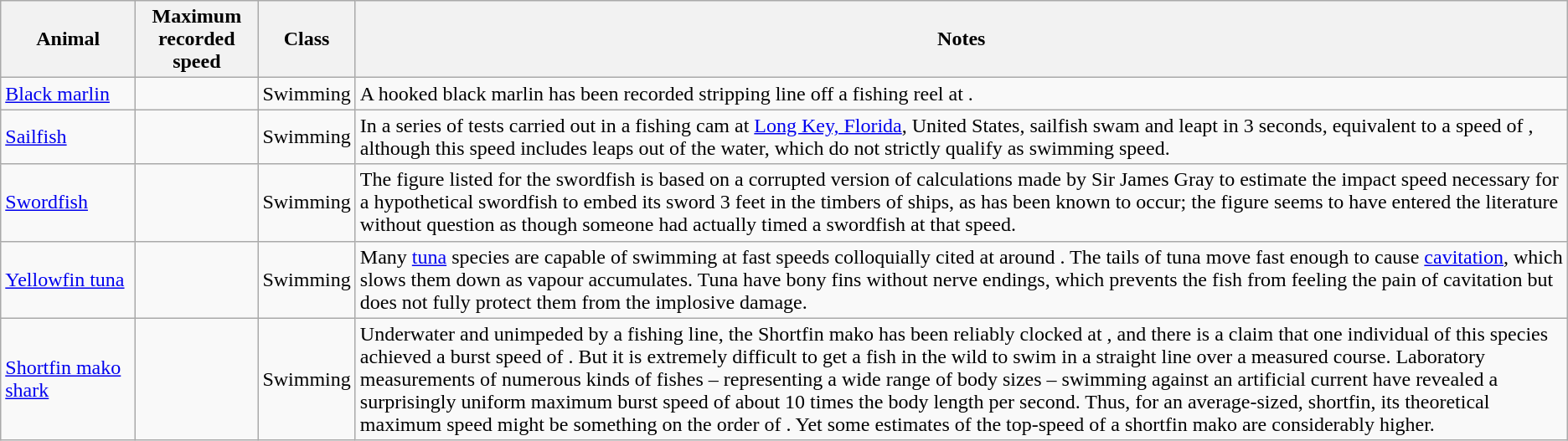<table class="wikitable sortable">
<tr>
<th width=100>Animal</th>
<th width=90>Maximum recorded speed</th>
<th>Class</th>
<th class="unsortable">Notes</th>
</tr>
<tr>
<td><a href='#'>Black marlin</a></td>
<td><br></td>
<td>Swimming</td>
<td>A hooked black marlin has been recorded stripping line off a fishing reel at .</td>
</tr>
<tr>
<td><a href='#'>Sailfish</a></td>
<td></td>
<td>Swimming</td>
<td>In a series of tests carried out in a fishing cam at <a href='#'>Long Key, Florida</a>, United States, sailfish swam and leapt  in 3 seconds, equivalent to a speed of , although this speed includes leaps out of the water, which do not strictly qualify as swimming speed.</td>
</tr>
<tr>
<td><a href='#'>Swordfish</a></td>
<td></td>
<td>Swimming</td>
<td>The  figure listed for the swordfish is based on a corrupted version of calculations made by Sir James Gray to estimate the impact speed necessary for a hypothetical  swordfish to embed its sword 3 feet in the timbers of ships, as has been known to occur; the figure seems to have entered the literature without question as though someone had actually timed a swordfish at that speed.</td>
</tr>
<tr>
<td><a href='#'>Yellowfin tuna</a></td>
<td><br></td>
<td>Swimming</td>
<td>Many <a href='#'>tuna</a> species are capable of swimming at fast speeds colloquially cited at around . The tails of tuna move fast enough to cause <a href='#'>cavitation</a>, which slows them down as vapour accumulates. Tuna have bony fins without nerve endings, which prevents the fish from feeling the pain of cavitation but does not fully protect them from the implosive damage.</td>
</tr>
<tr>
<td><a href='#'>Shortfin mako shark</a></td>
<td></td>
<td>Swimming</td>
<td>Underwater and unimpeded by a fishing line, the Shortfin mako has been reliably clocked at , and there is a claim that one individual of this species achieved a burst speed of . But it is extremely difficult to get a fish in the wild to swim in a straight line over a measured course. Laboratory measurements of numerous kinds of fishes – representing a wide range of body sizes – swimming against an artificial current have revealed a surprisingly uniform maximum burst speed of about 10 times the body length per second. Thus, for an average-sized,  shortfin, its theoretical maximum speed might be something on the order of . Yet some estimates of the top-speed of a shortfin mako are considerably higher.</td>
</tr>
</table>
